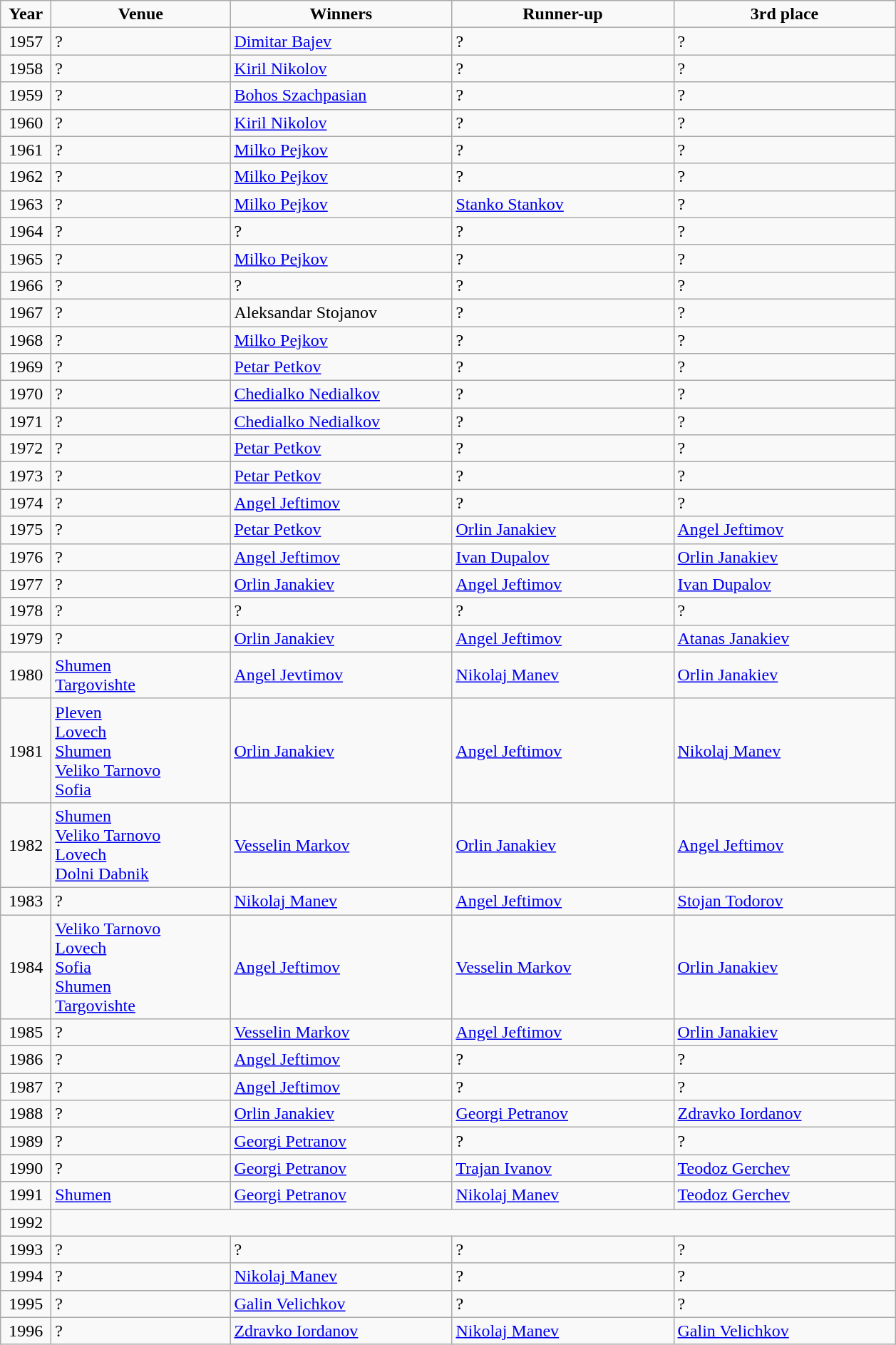<table class="wikitable">
<tr align=center>
<td width=40px  ><strong>Year</strong></td>
<td width=160px ><strong>Venue</strong></td>
<td width=200px ><strong>Winners</strong></td>
<td width=200px ><strong>Runner-up</strong></td>
<td width=200px ><strong>3rd place</strong></td>
</tr>
<tr>
<td align=center>1957</td>
<td>?</td>
<td><a href='#'>Dimitar Bajev</a></td>
<td>?</td>
<td>?</td>
</tr>
<tr>
<td align=center>1958</td>
<td>?</td>
<td><a href='#'>Kiril Nikolov</a></td>
<td>?</td>
<td>?</td>
</tr>
<tr>
<td align=center>1959</td>
<td>?</td>
<td><a href='#'>Bohos Szachpasian</a></td>
<td>?</td>
<td>?</td>
</tr>
<tr>
<td align=center>1960</td>
<td>?</td>
<td><a href='#'>Kiril Nikolov</a></td>
<td>?</td>
<td>?</td>
</tr>
<tr>
<td align=center>1961</td>
<td>?</td>
<td><a href='#'>Milko Pejkov</a></td>
<td>?</td>
<td>?</td>
</tr>
<tr>
<td align=center>1962</td>
<td>?</td>
<td><a href='#'>Milko Pejkov</a></td>
<td>?</td>
<td>?</td>
</tr>
<tr>
<td align=center>1963</td>
<td>?</td>
<td><a href='#'>Milko Pejkov</a></td>
<td><a href='#'>Stanko Stankov</a></td>
<td>?</td>
</tr>
<tr>
<td align=center>1964</td>
<td>?</td>
<td>?</td>
<td>?</td>
<td>?</td>
</tr>
<tr>
<td align=center>1965</td>
<td>?</td>
<td><a href='#'>Milko Pejkov</a></td>
<td>?</td>
<td>?</td>
</tr>
<tr>
<td align=center>1966</td>
<td>?</td>
<td>?</td>
<td>?</td>
<td>?</td>
</tr>
<tr>
<td align=center>1967</td>
<td>?</td>
<td>Aleksandar Stojanov</td>
<td>?</td>
<td>?</td>
</tr>
<tr>
<td align=center>1968</td>
<td>?</td>
<td><a href='#'>Milko Pejkov</a></td>
<td>?</td>
<td>?</td>
</tr>
<tr>
<td align=center>1969</td>
<td>?</td>
<td><a href='#'>Petar Petkov</a></td>
<td>?</td>
<td>?</td>
</tr>
<tr>
<td align=center>1970</td>
<td>?</td>
<td><a href='#'>Chedialko Nedialkov</a></td>
<td>?</td>
<td>?</td>
</tr>
<tr>
<td align=center>1971</td>
<td>?</td>
<td><a href='#'>Chedialko Nedialkov</a></td>
<td>?</td>
<td>?</td>
</tr>
<tr>
<td align=center>1972</td>
<td>?</td>
<td><a href='#'>Petar Petkov</a></td>
<td>?</td>
<td>?</td>
</tr>
<tr>
<td align=center>1973</td>
<td>?</td>
<td><a href='#'>Petar Petkov</a></td>
<td>?</td>
<td>?</td>
</tr>
<tr>
<td align=center>1974</td>
<td>?</td>
<td><a href='#'>Angel Jeftimov</a></td>
<td>?</td>
<td>?</td>
</tr>
<tr>
<td align=center>1975</td>
<td>?</td>
<td><a href='#'>Petar Petkov</a></td>
<td><a href='#'>Orlin Janakiev</a></td>
<td><a href='#'>Angel Jeftimov</a></td>
</tr>
<tr>
<td align=center>1976</td>
<td>?</td>
<td><a href='#'>Angel Jeftimov</a></td>
<td><a href='#'>Ivan Dupalov</a></td>
<td><a href='#'>Orlin Janakiev</a></td>
</tr>
<tr>
<td align=center>1977</td>
<td>?</td>
<td><a href='#'>Orlin Janakiev</a></td>
<td><a href='#'>Angel Jeftimov</a></td>
<td><a href='#'>Ivan Dupalov</a></td>
</tr>
<tr>
<td align=center>1978</td>
<td>?</td>
<td>?</td>
<td>?</td>
<td>?</td>
</tr>
<tr>
<td align=center>1979</td>
<td>?</td>
<td><a href='#'>Orlin Janakiev</a></td>
<td><a href='#'>Angel Jeftimov</a></td>
<td><a href='#'>Atanas Janakiev</a></td>
</tr>
<tr>
<td align=center>1980</td>
<td><a href='#'>Shumen</a><br><a href='#'>Targovishte</a></td>
<td><a href='#'>Angel Jevtimov</a></td>
<td><a href='#'>Nikolaj Manev</a></td>
<td><a href='#'>Orlin Janakiev</a></td>
</tr>
<tr>
<td align=center>1981</td>
<td><a href='#'>Pleven</a><br><a href='#'>Lovech</a><br><a href='#'>Shumen</a><br><a href='#'>Veliko Tarnovo</a><br><a href='#'>Sofia</a></td>
<td><a href='#'>Orlin Janakiev</a></td>
<td><a href='#'>Angel Jeftimov</a></td>
<td><a href='#'>Nikolaj Manev</a></td>
</tr>
<tr>
<td align=center>1982</td>
<td><a href='#'>Shumen</a><br><a href='#'>Veliko Tarnovo</a><br><a href='#'>Lovech</a><br><a href='#'>Dolni Dabnik</a></td>
<td><a href='#'>Vesselin Markov</a></td>
<td><a href='#'>Orlin Janakiev</a></td>
<td><a href='#'>Angel Jeftimov</a></td>
</tr>
<tr>
<td align=center>1983</td>
<td>?</td>
<td><a href='#'>Nikolaj Manev</a></td>
<td><a href='#'>Angel Jeftimov</a></td>
<td><a href='#'>Stojan Todorov</a></td>
</tr>
<tr>
<td align=center>1984</td>
<td><a href='#'>Veliko Tarnovo</a><br><a href='#'>Lovech</a><br><a href='#'>Sofia</a><br><a href='#'>Shumen</a><br><a href='#'>Targovishte</a></td>
<td><a href='#'>Angel Jeftimov</a></td>
<td><a href='#'>Vesselin Markov</a></td>
<td><a href='#'>Orlin Janakiev</a></td>
</tr>
<tr>
<td align=center>1985</td>
<td>?</td>
<td><a href='#'>Vesselin Markov</a></td>
<td><a href='#'>Angel Jeftimov</a></td>
<td><a href='#'>Orlin Janakiev</a></td>
</tr>
<tr>
<td align=center>1986</td>
<td>?</td>
<td><a href='#'>Angel Jeftimov</a></td>
<td>?</td>
<td>?</td>
</tr>
<tr>
<td align=center>1987</td>
<td>?</td>
<td><a href='#'>Angel Jeftimov</a></td>
<td>?</td>
<td>?</td>
</tr>
<tr>
<td align=center>1988</td>
<td>?</td>
<td><a href='#'>Orlin Janakiev</a></td>
<td><a href='#'>Georgi Petranov</a></td>
<td><a href='#'>Zdravko Iordanov</a></td>
</tr>
<tr>
<td align=center>1989</td>
<td>?</td>
<td><a href='#'>Georgi Petranov</a></td>
<td>?</td>
<td>?</td>
</tr>
<tr>
<td align=center>1990</td>
<td>?</td>
<td><a href='#'>Georgi Petranov</a></td>
<td><a href='#'>Trajan Ivanov</a></td>
<td><a href='#'>Teodoz Gerchev</a></td>
</tr>
<tr>
<td align=center>1991</td>
<td><a href='#'>Shumen</a></td>
<td><a href='#'>Georgi Petranov</a></td>
<td><a href='#'>Nikolaj Manev</a></td>
<td><a href='#'>Teodoz Gerchev</a></td>
</tr>
<tr>
<td align=center>1992</td>
</tr>
<tr>
<td align=center>1993</td>
<td>?</td>
<td>?</td>
<td>?</td>
<td>?</td>
</tr>
<tr>
<td align=center>1994</td>
<td>?</td>
<td><a href='#'>Nikolaj Manev</a></td>
<td>?</td>
<td>?</td>
</tr>
<tr>
<td align=center>1995</td>
<td>?</td>
<td><a href='#'>Galin Velichkov</a></td>
<td>?</td>
<td>?</td>
</tr>
<tr>
<td align=center>1996</td>
<td>?</td>
<td><a href='#'>Zdravko Iordanov</a></td>
<td><a href='#'>Nikolaj Manev</a></td>
<td><a href='#'>Galin Velichkov</a></td>
</tr>
</table>
